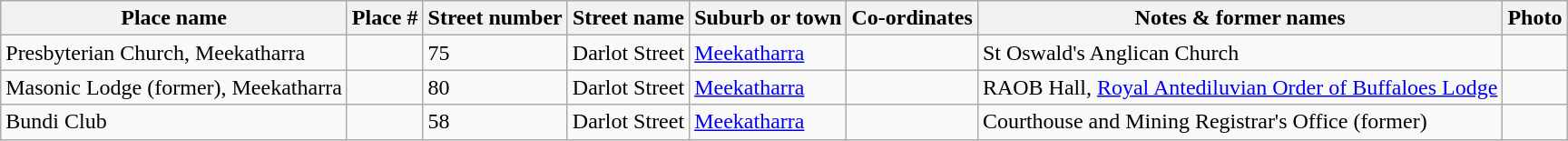<table class="wikitable sortable">
<tr>
<th>Place name</th>
<th>Place #</th>
<th>Street number</th>
<th>Street name</th>
<th>Suburb or town</th>
<th>Co-ordinates</th>
<th class="unsortable">Notes & former names</th>
<th class="unsortable">Photo</th>
</tr>
<tr>
<td>Presbyterian Church, Meekatharra</td>
<td></td>
<td>75</td>
<td>Darlot Street</td>
<td><a href='#'>Meekatharra</a></td>
<td></td>
<td>St Oswald's Anglican Church</td>
<td></td>
</tr>
<tr>
<td>Masonic Lodge (former), Meekatharra</td>
<td></td>
<td>80</td>
<td>Darlot Street</td>
<td><a href='#'>Meekatharra</a></td>
<td></td>
<td>RAOB Hall, <a href='#'>Royal Antediluvian Order of Buffaloes Lodge</a></td>
<td></td>
</tr>
<tr>
<td>Bundi Club</td>
<td></td>
<td>58</td>
<td>Darlot Street</td>
<td><a href='#'>Meekatharra</a></td>
<td></td>
<td>Courthouse and Mining Registrar's Office (former)</td>
<td></td>
</tr>
</table>
